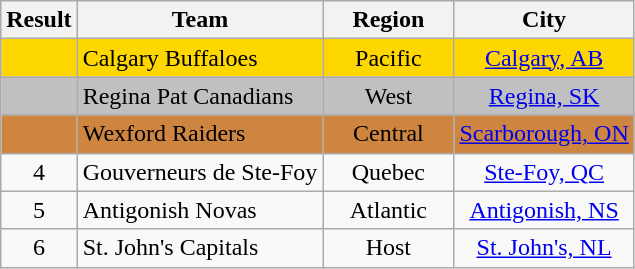<table class="wikitable" style="text-align: center;">
<tr>
<th width=20>Result</th>
<th>Team</th>
<th width=80>Region</th>
<th>City</th>
</tr>
<tr align="center" bgcolor=gold>
<td></td>
<td align="left">Calgary Buffaloes</td>
<td>Pacific</td>
<td><a href='#'>Calgary, AB</a></td>
</tr>
<tr align="center" bgcolor=silver>
<td></td>
<td align="left">Regina Pat Canadians</td>
<td>West</td>
<td><a href='#'>Regina, SK</a></td>
</tr>
<tr align="center" bgcolor=Peru>
<td></td>
<td align="left">Wexford Raiders</td>
<td>Central</td>
<td><a href='#'>Scarborough, ON</a></td>
</tr>
<tr>
<td>4</td>
<td align="left">Gouverneurs de Ste-Foy</td>
<td>Quebec</td>
<td><a href='#'>Ste-Foy, QC</a></td>
</tr>
<tr>
<td>5</td>
<td align="left">Antigonish Novas</td>
<td>Atlantic</td>
<td><a href='#'>Antigonish, NS</a></td>
</tr>
<tr>
<td>6</td>
<td align="left">St. John's Capitals</td>
<td>Host</td>
<td><a href='#'>St. John's, NL</a></td>
</tr>
</table>
